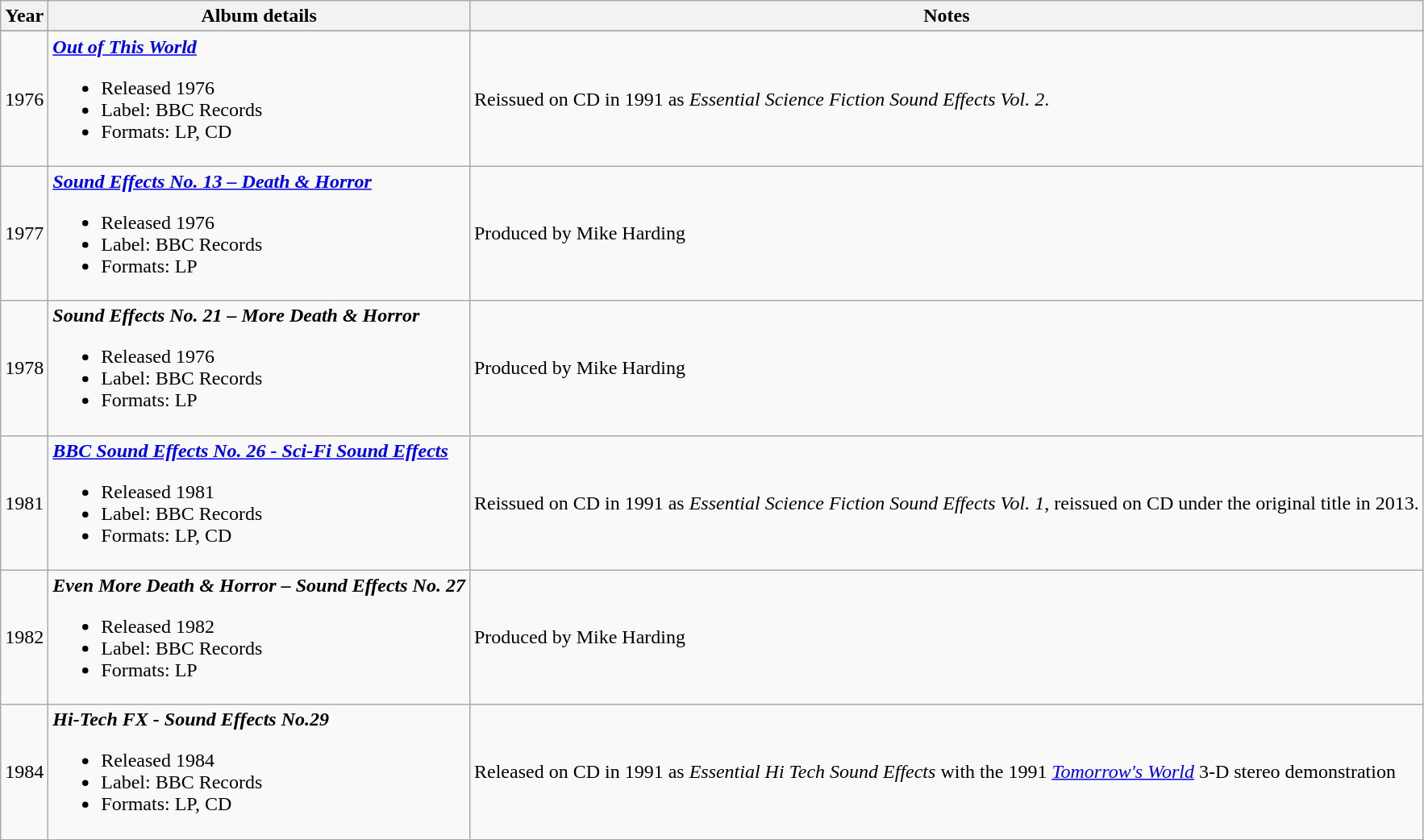<table class="wikitable">
<tr>
<th>Year</th>
<th>Album details</th>
<th>Notes</th>
</tr>
<tr>
</tr>
<tr>
<td>1976</td>
<td><strong><em><a href='#'>Out of This World</a></em></strong><br><ul><li>Released 1976</li><li>Label: BBC Records </li><li>Formats: LP, CD</li></ul></td>
<td>Reissued on CD in 1991 as <em>Essential Science Fiction Sound Effects Vol. 2</em>.</td>
</tr>
<tr>
<td>1977</td>
<td><strong><em><a href='#'>Sound Effects No. 13 – Death & Horror</a></em></strong><br><ul><li>Released 1976</li><li>Label: BBC Records </li><li>Formats: LP</li></ul></td>
<td>Produced by Mike Harding</td>
</tr>
<tr>
<td>1978</td>
<td><strong><em>Sound Effects No. 21 – More Death & Horror</em></strong><br><ul><li>Released 1976</li><li>Label: BBC Records </li><li>Formats: LP</li></ul></td>
<td>Produced by Mike Harding</td>
</tr>
<tr>
<td>1981</td>
<td><strong><em><a href='#'>BBC Sound Effects No. 26 - Sci-Fi Sound Effects</a></em></strong><br><ul><li>Released 1981</li><li>Label: BBC Records </li><li>Formats: LP, CD</li></ul></td>
<td>Reissued on CD in 1991 as <em>Essential Science Fiction Sound Effects Vol. 1</em>, reissued on CD under the original title in 2013.</td>
</tr>
<tr>
<td>1982</td>
<td><strong><em>Even More Death & Horror – Sound Effects No. 27</em></strong><br><ul><li>Released 1982</li><li>Label: BBC Records </li><li>Formats: LP</li></ul></td>
<td>Produced by Mike Harding</td>
</tr>
<tr>
<td>1984</td>
<td><strong><em>Hi-Tech FX  - Sound Effects No.29</em></strong><br><ul><li>Released 1984</li><li>Label: BBC Records </li><li>Formats: LP, CD</li></ul></td>
<td>Released on CD in 1991 as <em>Essential Hi Tech Sound Effects</em> with the 1991 <em><a href='#'>Tomorrow's World</a></em> 3-D stereo demonstration</td>
</tr>
</table>
